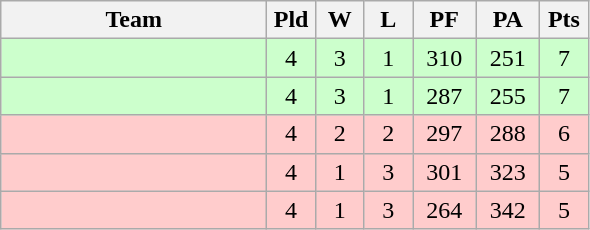<table class="wikitable" style="text-align:center;">
<tr>
<th width=170>Team</th>
<th width=25>Pld</th>
<th width=25>W</th>
<th width=25>L</th>
<th width=35>PF</th>
<th width=35>PA</th>
<th width=25>Pts</th>
</tr>
<tr bgcolor=#ccffcc>
<td align="left"></td>
<td>4</td>
<td>3</td>
<td>1</td>
<td>310</td>
<td>251</td>
<td>7</td>
</tr>
<tr bgcolor=#ccffcc>
<td align="left"></td>
<td>4</td>
<td>3</td>
<td>1</td>
<td>287</td>
<td>255</td>
<td>7</td>
</tr>
<tr bgcolor=#ffcccc>
<td align="left"></td>
<td>4</td>
<td>2</td>
<td>2</td>
<td>297</td>
<td>288</td>
<td>6</td>
</tr>
<tr bgcolor=#ffcccc>
<td align="left"></td>
<td>4</td>
<td>1</td>
<td>3</td>
<td>301</td>
<td>323</td>
<td>5</td>
</tr>
<tr bgcolor=#ffcccc>
<td align="left"></td>
<td>4</td>
<td>1</td>
<td>3</td>
<td>264</td>
<td>342</td>
<td>5</td>
</tr>
</table>
